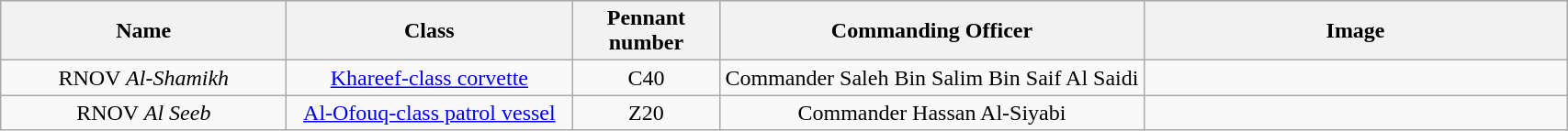<table class="wikitable" style="text-align:center">
<tr style="background:#cccccc">
<th scope="col" style="width: 200px;">Name</th>
<th scope="col" style="width: 200px;">Class</th>
<th scope="col" style="width: 100px;">Pennant number</th>
<th scope="col" style="width: 300px;">Commanding Officer</th>
<th scope="col" style="width: 300px;">Image</th>
</tr>
<tr>
<td>RNOV <em>Al-Shamikh</em></td>
<td><a href='#'>Khareef-class corvette</a></td>
<td>C40</td>
<td>Commander Saleh Bin Salim Bin Saif Al Saidi</td>
<td></td>
</tr>
<tr>
<td>RNOV <em>Al Seeb</em></td>
<td><a href='#'>Al-Ofouq-class patrol vessel</a></td>
<td>Z20</td>
<td>Commander Hassan Al-Siyabi</td>
<td></td>
</tr>
</table>
